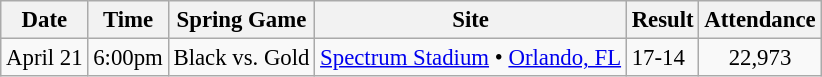<table class="wikitable" style="font-size:95%;">
<tr>
<th>Date</th>
<th>Time</th>
<th>Spring Game</th>
<th>Site</th>
<th>Result</th>
<th>Attendance</th>
</tr>
<tr>
<td>April 21</td>
<td>6:00pm</td>
<td>Black vs. Gold</td>
<td><a href='#'>Spectrum Stadium</a> • <a href='#'>Orlando, FL</a></td>
<td>17-14</td>
<td align=center>22,973</td>
</tr>
</table>
